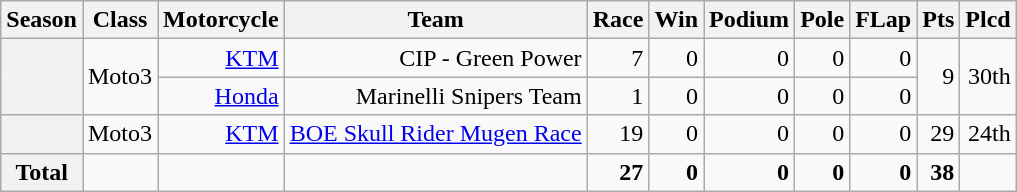<table class="wikitable" style=text-align:right>
<tr>
<th>Season</th>
<th>Class</th>
<th>Motorcycle</th>
<th>Team</th>
<th>Race</th>
<th>Win</th>
<th>Podium</th>
<th>Pole</th>
<th>FLap</th>
<th>Pts</th>
<th>Plcd</th>
</tr>
<tr>
<th rowspan=2></th>
<td rowspan=2>Moto3</td>
<td><a href='#'>KTM</a></td>
<td>CIP - Green Power</td>
<td>7</td>
<td>0</td>
<td>0</td>
<td>0</td>
<td>0</td>
<td rowspan=2>9</td>
<td rowspan=2>30th</td>
</tr>
<tr>
<td><a href='#'>Honda</a></td>
<td>Marinelli Snipers Team</td>
<td>1</td>
<td>0</td>
<td>0</td>
<td>0</td>
<td>0</td>
</tr>
<tr>
<th></th>
<td>Moto3</td>
<td><a href='#'>KTM</a></td>
<td><a href='#'>BOE Skull Rider Mugen Race</a></td>
<td>19</td>
<td>0</td>
<td>0</td>
<td>0</td>
<td>0</td>
<td>29</td>
<td>24th</td>
</tr>
<tr>
<th>Total</th>
<td></td>
<td></td>
<td></td>
<td><strong>27</strong></td>
<td><strong>0</strong></td>
<td><strong>0</strong></td>
<td><strong>0</strong></td>
<td><strong>0</strong></td>
<td><strong>38</strong></td>
<td></td>
</tr>
</table>
